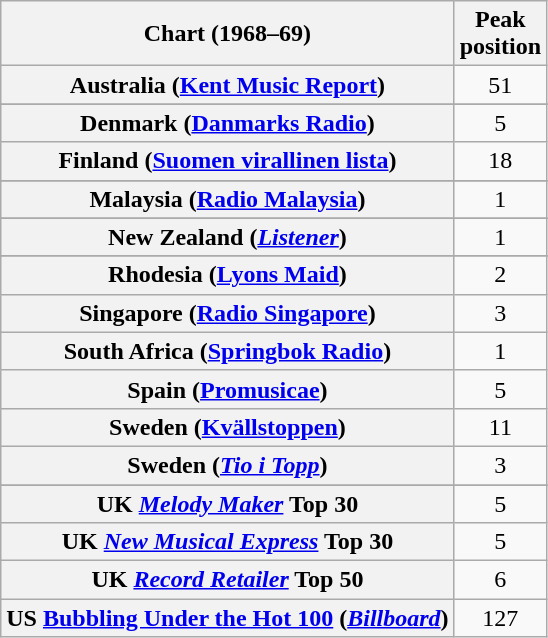<table class="wikitable sortable plainrowheaders" style="text-align:center">
<tr>
<th>Chart (1968–69)</th>
<th>Peak<br>position</th>
</tr>
<tr>
<th scope="row">Australia (<a href='#'>Kent Music Report</a>)</th>
<td>51</td>
</tr>
<tr>
</tr>
<tr>
</tr>
<tr>
</tr>
<tr>
<th scope="row">Denmark (<a href='#'>Danmarks Radio</a>)</th>
<td>5</td>
</tr>
<tr>
<th scope="row">Finland (<a href='#'>Suomen virallinen lista</a>)</th>
<td>18</td>
</tr>
<tr>
</tr>
<tr>
</tr>
<tr>
<th scope="row">Malaysia (<a href='#'>Radio Malaysia</a>)</th>
<td>1</td>
</tr>
<tr>
</tr>
<tr>
</tr>
<tr>
<th scope="row">New Zealand (<em><a href='#'>Listener</a></em>)</th>
<td>1</td>
</tr>
<tr>
</tr>
<tr>
<th scope="row">Rhodesia (<a href='#'>Lyons Maid</a>)</th>
<td>2</td>
</tr>
<tr>
<th scope="row">Singapore (<a href='#'>Radio Singapore</a>)</th>
<td>3</td>
</tr>
<tr>
<th scope="row">South Africa (<a href='#'>Springbok Radio</a>)</th>
<td>1</td>
</tr>
<tr>
<th scope="row">Spain (<a href='#'>Promusicae</a>)</th>
<td>5</td>
</tr>
<tr>
<th scope="row">Sweden (<a href='#'>Kvällstoppen</a>)</th>
<td>11</td>
</tr>
<tr>
<th scope="row">Sweden (<em><a href='#'>Tio i Topp</a></em>)</th>
<td>3</td>
</tr>
<tr>
</tr>
<tr>
<th scope="row">UK <em><a href='#'>Melody Maker</a></em> Top 30</th>
<td>5</td>
</tr>
<tr>
<th scope="row">UK <em><a href='#'>New Musical Express</a></em> Top 30</th>
<td>5</td>
</tr>
<tr>
<th scope="row">UK <em><a href='#'>Record Retailer</a></em> Top 50</th>
<td>6</td>
</tr>
<tr>
<th scope="row">US <a href='#'>Bubbling Under the Hot 100</a> (<em><a href='#'>Billboard</a></em>)</th>
<td>127</td>
</tr>
</table>
